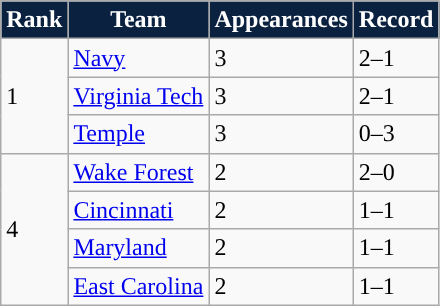<table class="wikitable">
<tr>
<th style="background:#0A2240; color:#FFFFFF; ">Rank</th>
<th style="background:#0A2240; color:#FFFFFF; ">Team</th>
<th style="background:#0A2240; color:#FFFFFF; ">Appearances</th>
<th style="background:#0A2240; color:#FFFFFF; ">Record</th>
</tr>
<tr>
<td rowspan=3>1</td>
<td><a href='#'>Navy</a></td>
<td>3</td>
<td>2–1</td>
</tr>
<tr>
<td><a href='#'>Virginia Tech</a></td>
<td>3</td>
<td>2–1</td>
</tr>
<tr>
<td><a href='#'>Temple</a></td>
<td>3</td>
<td>0–3</td>
</tr>
<tr>
<td rowspan=4>4</td>
<td><a href='#'>Wake Forest</a></td>
<td>2</td>
<td>2–0</td>
</tr>
<tr>
<td><a href='#'>Cincinnati</a></td>
<td>2</td>
<td>1–1</td>
</tr>
<tr>
<td><a href='#'>Maryland</a></td>
<td>2</td>
<td>1–1</td>
</tr>
<tr>
<td><a href='#'>East Carolina</a></td>
<td>2</td>
<td>1–1</td>
</tr>
</table>
